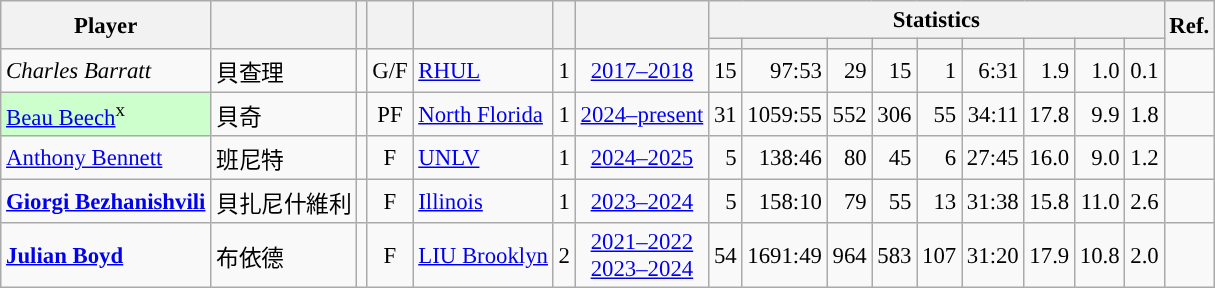<table class="wikitable sortable" style="font-size:95%; text-align:right;">
<tr>
<th rowspan="2">Player</th>
<th rowspan="2"></th>
<th rowspan="2"></th>
<th rowspan="2"></th>
<th rowspan="2"></th>
<th rowspan="2"></th>
<th rowspan="2"></th>
<th colspan="9">Statistics</th>
<th rowspan="2">Ref.</th>
</tr>
<tr>
<th></th>
<th></th>
<th></th>
<th></th>
<th></th>
<th></th>
<th></th>
<th></th>
<th></th>
</tr>
<tr>
<td align="left"><em>Charles Barratt</em></td>
<td align="left">貝查理</td>
<td align="center"></td>
<td align="center">G/F</td>
<td align="left"><a href='#'>RHUL</a></td>
<td align="center">1</td>
<td align="center"><a href='#'>2017–2018</a></td>
<td>15</td>
<td>97:53</td>
<td>29</td>
<td>15</td>
<td>1</td>
<td>6:31</td>
<td>1.9</td>
<td>1.0</td>
<td>0.1</td>
<td align="center"></td>
</tr>
<tr>
<td align="left" bgcolor="#CCFFCC"><a href='#'>Beau Beech</a><sup>x</sup></td>
<td align="left">貝奇</td>
<td align="center"></td>
<td align="center">PF</td>
<td align="left"><a href='#'>North Florida</a></td>
<td align="center">1</td>
<td align="center"><a href='#'>2024–present</a></td>
<td>31</td>
<td>1059:55</td>
<td>552</td>
<td>306</td>
<td>55</td>
<td>34:11</td>
<td>17.8</td>
<td>9.9</td>
<td>1.8</td>
<td align="center"></td>
</tr>
<tr>
<td align="left"><a href='#'>Anthony Bennett</a></td>
<td align="left">班尼特</td>
<td align="center"></td>
<td align="center">F</td>
<td align="left"><a href='#'>UNLV</a></td>
<td align="center">1</td>
<td align="center"><a href='#'>2024–2025</a></td>
<td>5</td>
<td>138:46</td>
<td>80</td>
<td>45</td>
<td>6</td>
<td>27:45</td>
<td>16.0</td>
<td>9.0</td>
<td>1.2</td>
<td align="center"></td>
</tr>
<tr>
<td align="left"><strong><a href='#'>Giorgi Bezhanishvili</a></strong></td>
<td align="left">貝扎尼什維利</td>
<td align="center"></td>
<td align="center">F</td>
<td align="left"><a href='#'>Illinois</a></td>
<td align="center">1</td>
<td align="center"><a href='#'>2023–2024</a></td>
<td>5</td>
<td>158:10</td>
<td>79</td>
<td>55</td>
<td>13</td>
<td>31:38</td>
<td>15.8</td>
<td>11.0</td>
<td>2.6</td>
<td align="center"></td>
</tr>
<tr>
<td align="left"><strong><a href='#'>Julian Boyd</a></strong></td>
<td align="left">布依德</td>
<td align="center"></td>
<td align="center">F</td>
<td align="left"><a href='#'>LIU Brooklyn</a></td>
<td align="center">2</td>
<td align="center"><a href='#'>2021–2022</a><br><a href='#'>2023–2024</a></td>
<td>54</td>
<td>1691:49</td>
<td>964</td>
<td>583</td>
<td>107</td>
<td>31:20</td>
<td>17.9</td>
<td>10.8</td>
<td>2.0</td>
<td align="center"></td>
</tr>
</table>
